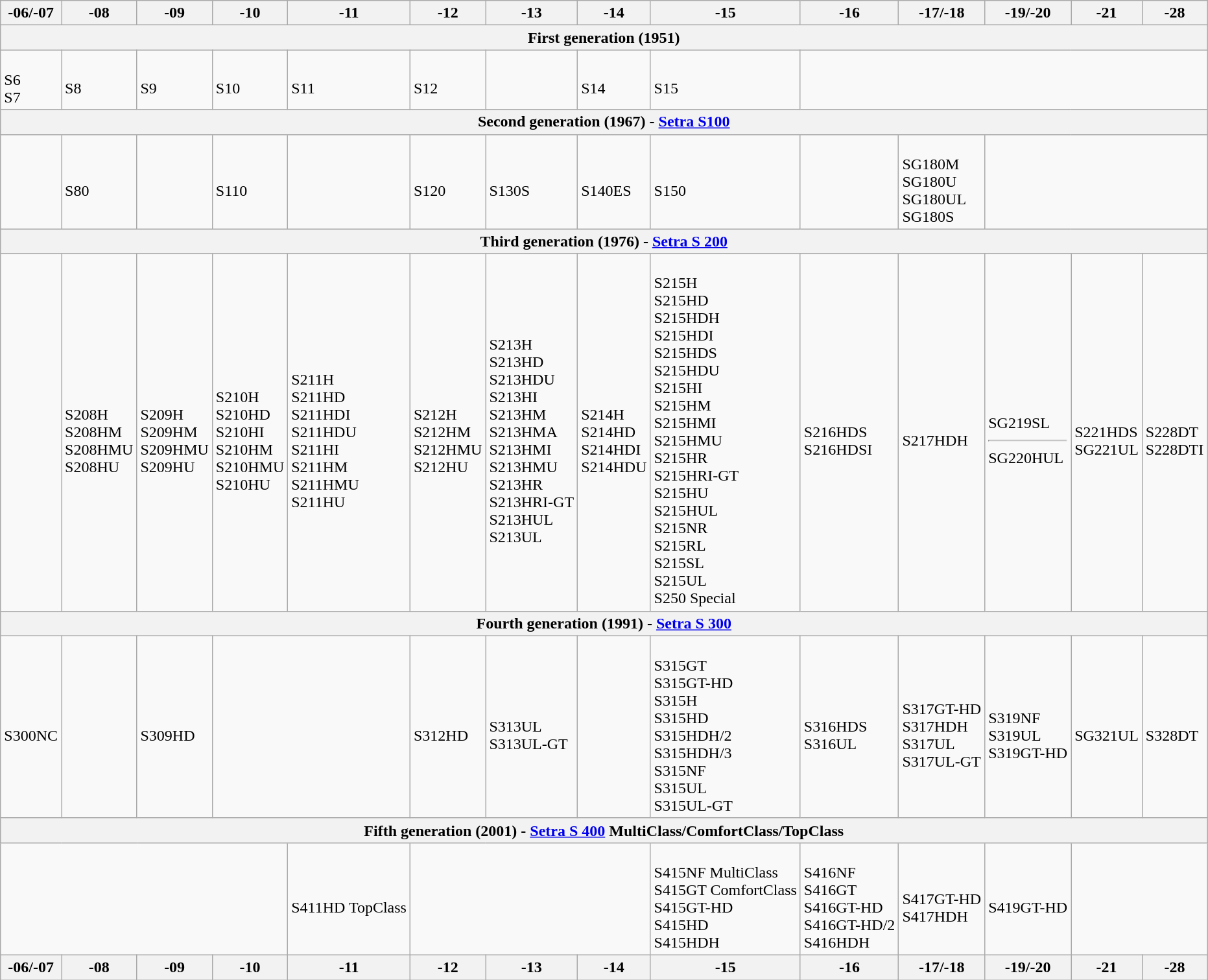<table class=wikitable>
<tr>
<th>-06/-07</th>
<th>-08</th>
<th>-09</th>
<th>-10</th>
<th>-11</th>
<th>-12</th>
<th>-13</th>
<th>-14</th>
<th>-15</th>
<th>-16</th>
<th>-17/-18</th>
<th>-19/-20</th>
<th>-21</th>
<th>-28</th>
</tr>
<tr>
<th colspan=14>First generation (1951)</th>
</tr>
<tr>
<td><br>S6<br>
S7</td>
<td><br>S8</td>
<td><br>S9</td>
<td><br>S10</td>
<td><br>S11</td>
<td><br>S12</td>
<td></td>
<td><br>S14</td>
<td><br>S15</td>
<td colspan=5></td>
</tr>
<tr>
<th colspan=14>Second generation (1967) - <a href='#'>Setra S100</a></th>
</tr>
<tr>
<td></td>
<td><br>S80</td>
<td></td>
<td><br>S110</td>
<td></td>
<td><br>S120</td>
<td><br>S130S</td>
<td><br>S140ES</td>
<td><br>S150</td>
<td></td>
<td><br>SG180M<br>
SG180U<br>
SG180UL<br>
SG180S</td>
<td colspan=3></td>
</tr>
<tr>
<th colspan=14>Third generation (1976) - <a href='#'>Setra S 200</a></th>
</tr>
<tr>
<td></td>
<td><br>S208H<br>
S208HM<br>
S208HMU<br>
S208HU</td>
<td><br>S209H<br>
S209HM<br>
S209HMU<br>
S209HU</td>
<td><br>S210H<br>
S210HD<br>
S210HI<br>
S210HM<br>
S210HMU<br>
S210HU</td>
<td><br>S211H<br>
S211HD<br>
S211HDI<br>
S211HDU<br>
S211HI<br>
S211HM<br>
S211HMU<br>
S211HU</td>
<td><br>S212H<br>
S212HM<br>
S212HMU<br>
S212HU</td>
<td><br>S213H<br>
S213HD<br>
S213HDU<br>
S213HI<br>
S213HM<br>
S213HMA<br>
S213HMI<br>
S213HMU<br>
S213HR<br>
S213HRI-GT<br>
S213HUL<br>
S213UL</td>
<td><br>S214H<br>
S214HD<br>
S214HDI<br>
S214HDU</td>
<td><br>S215H<br>
S215HD<br>
S215HDH<br>
S215HDI<br>
S215HDS<br>
S215HDU<br>
S215HI<br>
S215HM<br>
S215HMI<br>
S215HMU<br>
S215HR<br>
S215HRI-GT<br>
S215HU<br>
S215HUL<br>
S215NR<br>
S215RL<br>
S215SL<br>
S215UL<br>
S250 Special</td>
<td><br>S216HDS<br>
S216HDSI</td>
<td><br>S217HDH</td>
<td><br>SG219SL<hr>
SG220HUL</td>
<td><br>S221HDS<br>
SG221UL</td>
<td><br>S228DT<br>
S228DTI</td>
</tr>
<tr>
<th colspan=14>Fourth generation (1991) - <a href='#'>Setra S 300</a></th>
</tr>
<tr>
<td><br>S300NC</td>
<td></td>
<td><br>S309HD</td>
<td colspan=2></td>
<td><br>S312HD</td>
<td><br>S313UL<br>
S313UL-GT</td>
<td></td>
<td><br>S315GT<br>
S315GT-HD<br>
S315H<br>
S315HD<br>
S315HDH/2<br>
S315HDH/3<br>
S315NF<br>
S315UL<br>
S315UL-GT</td>
<td><br>S316HDS<br>
S316UL</td>
<td><br>S317GT-HD<br>
S317HDH<br>
S317UL<br>
S317UL-GT</td>
<td><br>S319NF<br>
S319UL<br>
S319GT-HD</td>
<td><br>SG321UL</td>
<td><br>S328DT</td>
</tr>
<tr>
<th colspan=14>Fifth generation (2001) - <a href='#'>Setra S 400</a> MultiClass/ComfortClass/TopClass</th>
</tr>
<tr>
<td colspan=4></td>
<td><br>S411HD TopClass</td>
<td colspan=3></td>
<td><br>S415NF MultiClass<br>
S415GT ComfortClass<br>
S415GT-HD<br>
S415HD<br>
S415HDH</td>
<td><br>S416NF<br>
S416GT<br>
S416GT-HD<br>
S416GT-HD/2<br>
S416HDH</td>
<td><br>S417GT-HD<br>
S417HDH</td>
<td><br>S419GT-HD</td>
<td colspan=2></td>
</tr>
<tr>
<th>-06/-07</th>
<th>-08</th>
<th>-09</th>
<th>-10</th>
<th>-11</th>
<th>-12</th>
<th>-13</th>
<th>-14</th>
<th>-15</th>
<th>-16</th>
<th>-17/-18</th>
<th>-19/-20</th>
<th>-21</th>
<th>-28</th>
</tr>
</table>
